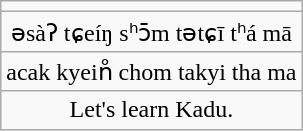<table class="wikitable" style="text-align:center">
<tr>
<td></td>
</tr>
<tr>
<td>əsàʔ tɕeíŋ sʰɔ̄m tətɕī tʰá mā</td>
</tr>
<tr>
<td>acak kyein̊ chom takyi tha ma</td>
</tr>
<tr>
<td>Let's learn Kadu.</td>
</tr>
</table>
